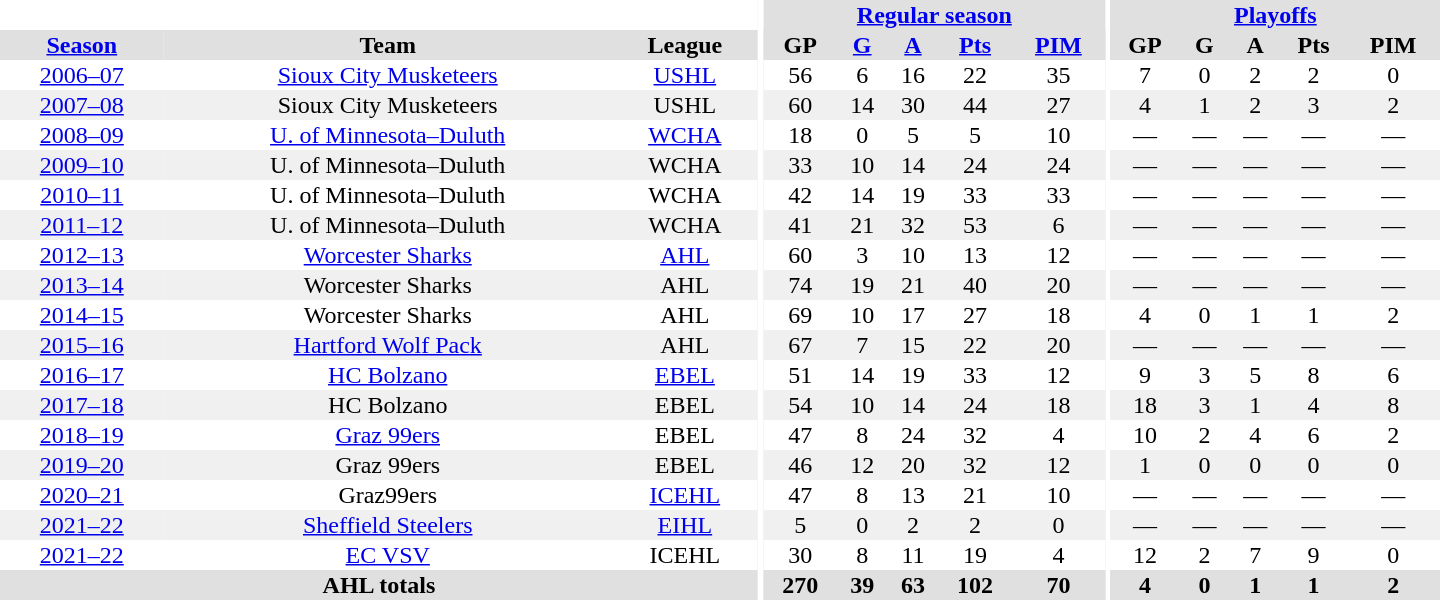<table border="0" cellpadding="1" cellspacing="0" style="text-align:center; width:60em">
<tr bgcolor="#e0e0e0">
<th colspan="3" bgcolor="#ffffff"></th>
<th rowspan="99" bgcolor="#ffffff"></th>
<th colspan="5"><a href='#'>Regular season</a></th>
<th rowspan="99" bgcolor="#ffffff"></th>
<th colspan="5"><a href='#'>Playoffs</a></th>
</tr>
<tr bgcolor="#e0e0e0">
<th><a href='#'>Season</a></th>
<th>Team</th>
<th>League</th>
<th>GP</th>
<th><a href='#'>G</a></th>
<th><a href='#'>A</a></th>
<th><a href='#'>Pts</a></th>
<th><a href='#'>PIM</a></th>
<th>GP</th>
<th>G</th>
<th>A</th>
<th>Pts</th>
<th>PIM</th>
</tr>
<tr ALIGN="center">
<td><a href='#'>2006–07</a></td>
<td><a href='#'>Sioux City Musketeers</a></td>
<td><a href='#'>USHL</a></td>
<td>56</td>
<td>6</td>
<td>16</td>
<td>22</td>
<td>35</td>
<td>7</td>
<td>0</td>
<td>2</td>
<td>2</td>
<td>0</td>
</tr>
<tr ALIGN="center"  bgcolor="#f0f0f0">
<td><a href='#'>2007–08</a></td>
<td>Sioux City Musketeers</td>
<td>USHL</td>
<td>60</td>
<td>14</td>
<td>30</td>
<td>44</td>
<td>27</td>
<td>4</td>
<td>1</td>
<td>2</td>
<td>3</td>
<td>2</td>
</tr>
<tr ALIGN="center">
<td><a href='#'>2008–09</a></td>
<td><a href='#'>U. of Minnesota–Duluth</a></td>
<td><a href='#'>WCHA</a></td>
<td>18</td>
<td>0</td>
<td>5</td>
<td>5</td>
<td>10</td>
<td>—</td>
<td>—</td>
<td>—</td>
<td>—</td>
<td>—</td>
</tr>
<tr ALIGN="center"  bgcolor="#f0f0f0">
<td><a href='#'>2009–10</a></td>
<td>U. of Minnesota–Duluth</td>
<td>WCHA</td>
<td>33</td>
<td>10</td>
<td>14</td>
<td>24</td>
<td>24</td>
<td>—</td>
<td>—</td>
<td>—</td>
<td>—</td>
<td>—</td>
</tr>
<tr ALIGN="center">
<td><a href='#'>2010–11</a></td>
<td>U. of Minnesota–Duluth</td>
<td>WCHA</td>
<td>42</td>
<td>14</td>
<td>19</td>
<td>33</td>
<td>33</td>
<td>—</td>
<td>—</td>
<td>—</td>
<td>—</td>
<td>—</td>
</tr>
<tr ALIGN="center"  bgcolor="#f0f0f0">
<td><a href='#'>2011–12</a></td>
<td>U. of Minnesota–Duluth</td>
<td>WCHA</td>
<td>41</td>
<td>21</td>
<td>32</td>
<td>53</td>
<td>6</td>
<td>—</td>
<td>—</td>
<td>—</td>
<td>—</td>
<td>—</td>
</tr>
<tr ALIGN="center">
<td><a href='#'>2012–13</a></td>
<td><a href='#'>Worcester Sharks</a></td>
<td><a href='#'>AHL</a></td>
<td>60</td>
<td>3</td>
<td>10</td>
<td>13</td>
<td>12</td>
<td>—</td>
<td>—</td>
<td>—</td>
<td>—</td>
<td>—</td>
</tr>
<tr ALIGN="center"  bgcolor="#f0f0f0">
<td><a href='#'>2013–14</a></td>
<td>Worcester Sharks</td>
<td>AHL</td>
<td>74</td>
<td>19</td>
<td>21</td>
<td>40</td>
<td>20</td>
<td>—</td>
<td>—</td>
<td>—</td>
<td>—</td>
<td>—</td>
</tr>
<tr ALIGN="center">
<td><a href='#'>2014–15</a></td>
<td>Worcester Sharks</td>
<td>AHL</td>
<td>69</td>
<td>10</td>
<td>17</td>
<td>27</td>
<td>18</td>
<td>4</td>
<td>0</td>
<td>1</td>
<td>1</td>
<td>2</td>
</tr>
<tr ALIGN="center"  bgcolor="#f0f0f0">
<td><a href='#'>2015–16</a></td>
<td><a href='#'>Hartford Wolf Pack</a></td>
<td>AHL</td>
<td>67</td>
<td>7</td>
<td>15</td>
<td>22</td>
<td>20</td>
<td>—</td>
<td>—</td>
<td>—</td>
<td>—</td>
<td>—</td>
</tr>
<tr ALIGN="center">
<td><a href='#'>2016–17</a></td>
<td><a href='#'>HC Bolzano</a></td>
<td><a href='#'>EBEL</a></td>
<td>51</td>
<td>14</td>
<td>19</td>
<td>33</td>
<td>12</td>
<td>9</td>
<td>3</td>
<td>5</td>
<td>8</td>
<td>6</td>
</tr>
<tr ALIGN="center"  bgcolor="#f0f0f0">
<td><a href='#'>2017–18</a></td>
<td>HC Bolzano</td>
<td>EBEL</td>
<td>54</td>
<td>10</td>
<td>14</td>
<td>24</td>
<td>18</td>
<td>18</td>
<td>3</td>
<td>1</td>
<td>4</td>
<td>8</td>
</tr>
<tr ALIGN="center">
<td><a href='#'>2018–19</a></td>
<td><a href='#'>Graz 99ers</a></td>
<td>EBEL</td>
<td>47</td>
<td>8</td>
<td>24</td>
<td>32</td>
<td>4</td>
<td>10</td>
<td>2</td>
<td>4</td>
<td>6</td>
<td>2</td>
</tr>
<tr ALIGN="center"  bgcolor="#f0f0f0">
<td><a href='#'>2019–20</a></td>
<td>Graz 99ers</td>
<td>EBEL</td>
<td>46</td>
<td>12</td>
<td>20</td>
<td>32</td>
<td>12</td>
<td>1</td>
<td>0</td>
<td>0</td>
<td>0</td>
<td>0</td>
</tr>
<tr ALIGN="center">
<td><a href='#'>2020–21</a></td>
<td>Graz99ers</td>
<td><a href='#'>ICEHL</a></td>
<td>47</td>
<td>8</td>
<td>13</td>
<td>21</td>
<td>10</td>
<td>—</td>
<td>—</td>
<td>—</td>
<td>—</td>
<td>—</td>
</tr>
<tr>
</tr>
<tr ALIGN="center"  bgcolor="#f0f0f0">
<td><a href='#'>2021–22</a></td>
<td><a href='#'>Sheffield Steelers</a></td>
<td><a href='#'>EIHL</a></td>
<td>5</td>
<td>0</td>
<td>2</td>
<td>2</td>
<td>0</td>
<td>—</td>
<td>—</td>
<td>—</td>
<td>—</td>
<td>—</td>
</tr>
<tr>
</tr>
<tr ALIGN="center">
<td><a href='#'>2021–22</a></td>
<td><a href='#'>EC VSV</a></td>
<td>ICEHL</td>
<td>30</td>
<td>8</td>
<td>11</td>
<td>19</td>
<td>4</td>
<td>12</td>
<td>2</td>
<td>7</td>
<td>9</td>
<td>0</td>
</tr>
<tr ALIGN="center" bgcolor="#e0e0e0">
<th colspan="3">AHL totals</th>
<th>270</th>
<th>39</th>
<th>63</th>
<th>102</th>
<th>70</th>
<th>4</th>
<th>0</th>
<th>1</th>
<th>1</th>
<th>2</th>
</tr>
</table>
